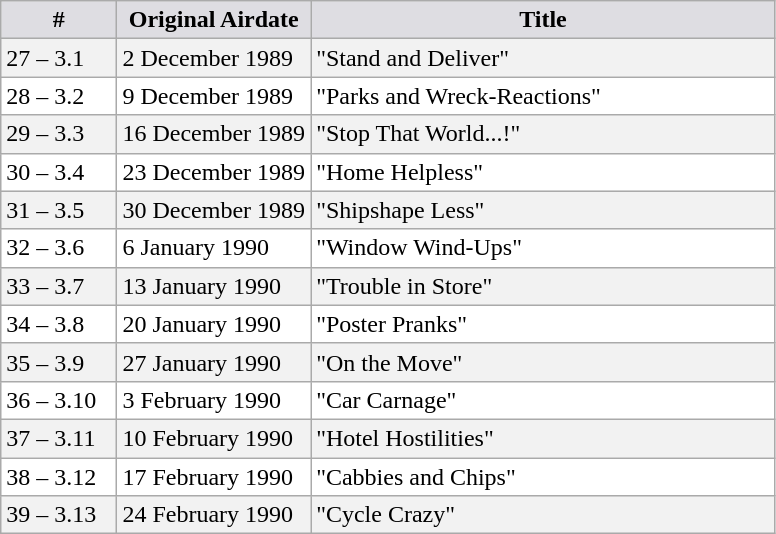<table class="wikitable">
<tr>
<th style="background:#dedde2; width:15%;">#</th>
<th style="background:#dedde2; width:25%;">Original Airdate</th>
<th style="background:#dedde2;">Title</th>
</tr>
<tr style="background:#f2f2f2;"|>
<td>27 – 3.1</td>
<td>2 December 1989</td>
<td>"Stand and Deliver"</td>
</tr>
<tr style="background:#fff;"|>
<td>28 – 3.2</td>
<td>9 December 1989</td>
<td>"Parks and Wreck-Reactions"</td>
</tr>
<tr style="background:#f2f2f2;"|>
<td>29 – 3.3</td>
<td>16 December 1989</td>
<td>"Stop That World...!"</td>
</tr>
<tr style="background:#fff;"|>
<td>30 – 3.4</td>
<td>23 December 1989</td>
<td>"Home Helpless"</td>
</tr>
<tr style="background:#f2f2f2;"|>
<td>31 – 3.5</td>
<td>30 December 1989</td>
<td>"Shipshape Less"</td>
</tr>
<tr style="background:#fff;"|>
<td>32 – 3.6</td>
<td>6 January 1990</td>
<td>"Window Wind-Ups"</td>
</tr>
<tr style="background:#f2f2f2;"|>
<td>33 – 3.7</td>
<td>13 January 1990</td>
<td>"Trouble in Store"</td>
</tr>
<tr style="background:#fff;"|>
<td>34 – 3.8</td>
<td>20 January 1990</td>
<td>"Poster Pranks"</td>
</tr>
<tr style="background:#f2f2f2;"|>
<td>35 – 3.9</td>
<td>27 January 1990</td>
<td>"On the Move"</td>
</tr>
<tr style="background:#fff;"|>
<td>36 – 3.10</td>
<td>3 February 1990</td>
<td>"Car Carnage"</td>
</tr>
<tr style="background:#f2f2f2;"|>
<td>37 – 3.11</td>
<td>10 February 1990</td>
<td>"Hotel Hostilities"</td>
</tr>
<tr style="background:#fff;"|>
<td>38 – 3.12</td>
<td>17 February 1990</td>
<td>"Cabbies and Chips"</td>
</tr>
<tr style="background:#f2f2f2;"|>
<td>39 – 3.13</td>
<td>24 February 1990</td>
<td>"Cycle Crazy"</td>
</tr>
</table>
